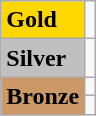<table class="wikitable">
<tr>
<td bgcolor="gold"><strong>Gold</strong></td>
<td></td>
</tr>
<tr>
<td bgcolor="silver"><strong>Silver</strong></td>
<td></td>
</tr>
<tr>
<td rowspan="2" bgcolor="#cc9966"><strong>Bronze</strong></td>
<td></td>
</tr>
<tr>
<td></td>
</tr>
</table>
